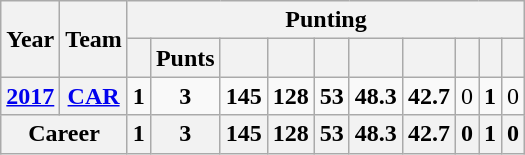<table class=wikitable style="text-align:center;">
<tr>
<th rowspan="2">Year</th>
<th rowspan="2">Team</th>
<th colspan="10">Punting</th>
</tr>
<tr>
<th></th>
<th>Punts</th>
<th></th>
<th></th>
<th></th>
<th></th>
<th></th>
<th></th>
<th></th>
<th></th>
</tr>
<tr>
<th><a href='#'>2017</a></th>
<th><a href='#'>CAR</a></th>
<td><strong>1</strong></td>
<td><strong>3</strong></td>
<td><strong>145</strong></td>
<td><strong>128</strong></td>
<td><strong>53</strong></td>
<td><strong>48.3</strong></td>
<td><strong>42.7</strong></td>
<td>0</td>
<td><strong>1</strong></td>
<td>0</td>
</tr>
<tr>
<th colspan="2">Career</th>
<th>1</th>
<th>3</th>
<th>145</th>
<th>128</th>
<th>53</th>
<th>48.3</th>
<th>42.7</th>
<th>0</th>
<th>1</th>
<th>0</th>
</tr>
</table>
